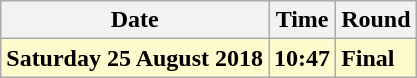<table class="wikitable">
<tr>
<th>Date</th>
<th>Time</th>
<th>Round</th>
</tr>
<tr>
<td style=background:lemonchiffon><strong>Saturday 25 August 2018</strong></td>
<td style=background:lemonchiffon><strong>10:47</strong></td>
<td style=background:lemonchiffon><strong>Final</strong></td>
</tr>
</table>
